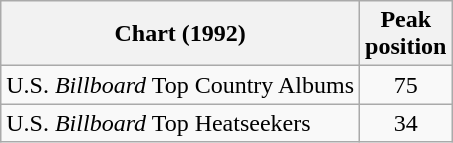<table class="wikitable">
<tr>
<th>Chart (1992)</th>
<th>Peak<br>position</th>
</tr>
<tr>
<td>U.S. <em>Billboard</em> Top Country Albums</td>
<td align="center">75</td>
</tr>
<tr>
<td>U.S. <em>Billboard</em> Top Heatseekers</td>
<td align="center">34</td>
</tr>
</table>
